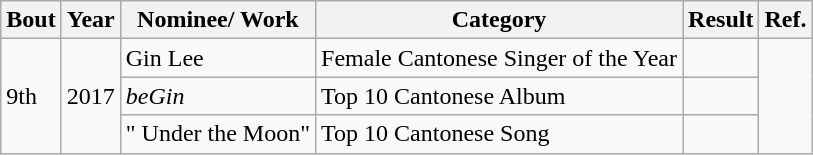<table class="wikitable">
<tr>
<th>Bout</th>
<th>Year</th>
<th>Nominee/ Work</th>
<th>Category</th>
<th>Result</th>
<th>Ref.</th>
</tr>
<tr>
<td rowspan="3">9th</td>
<td rowspan="3">2017</td>
<td>Gin Lee</td>
<td>Female Cantonese Singer of the Year</td>
<td></td>
<td rowspan="3"></td>
</tr>
<tr>
<td><em>beGin</em></td>
<td>Top 10 Cantonese Album</td>
<td></td>
</tr>
<tr>
<td>" Under the Moon"</td>
<td>Top 10 Cantonese Song</td>
<td></td>
</tr>
</table>
